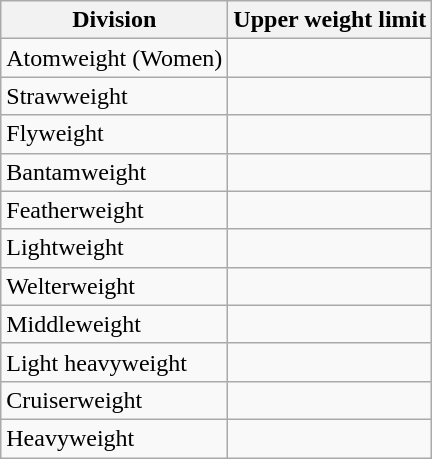<table class="wikitable">
<tr>
<th>Division</th>
<th>Upper weight limit</th>
</tr>
<tr>
<td>Atomweight (Women)</td>
<td></td>
</tr>
<tr>
<td>Strawweight</td>
<td></td>
</tr>
<tr>
<td>Flyweight</td>
<td></td>
</tr>
<tr>
<td>Bantamweight</td>
<td></td>
</tr>
<tr>
<td>Featherweight</td>
<td></td>
</tr>
<tr>
<td>Lightweight</td>
<td></td>
</tr>
<tr>
<td>Welterweight</td>
<td></td>
</tr>
<tr>
<td>Middleweight</td>
<td></td>
</tr>
<tr>
<td>Light heavyweight</td>
<td></td>
</tr>
<tr>
<td>Cruiserweight</td>
<td></td>
</tr>
<tr>
<td>Heavyweight</td>
<td></td>
</tr>
</table>
